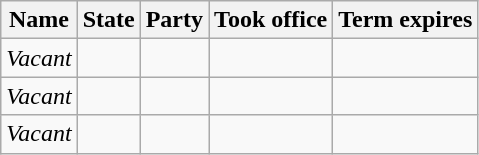<table class="wikitable sortable" style="text-align:center">
<tr>
<th>Name</th>
<th>State</th>
<th>Party</th>
<th>Took office</th>
<th>Term expires</th>
</tr>
<tr>
<td><em>Vacant</em></td>
<td></td>
<td></td>
<td></td>
<td></td>
</tr>
<tr>
<td><em>Vacant</em></td>
<td></td>
<td></td>
<td></td>
<td></td>
</tr>
<tr>
<td><em>Vacant</em></td>
<td></td>
<td></td>
<td></td>
<td></td>
</tr>
</table>
